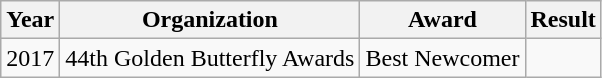<table class="wikitable sortable">
<tr>
<th>Year</th>
<th>Organization</th>
<th>Award</th>
<th>Result</th>
</tr>
<tr>
<td rowspan=1>2017</td>
<td>44th Golden Butterfly Awards</td>
<td>Best Newcomer</td>
<td></td>
</tr>
</table>
